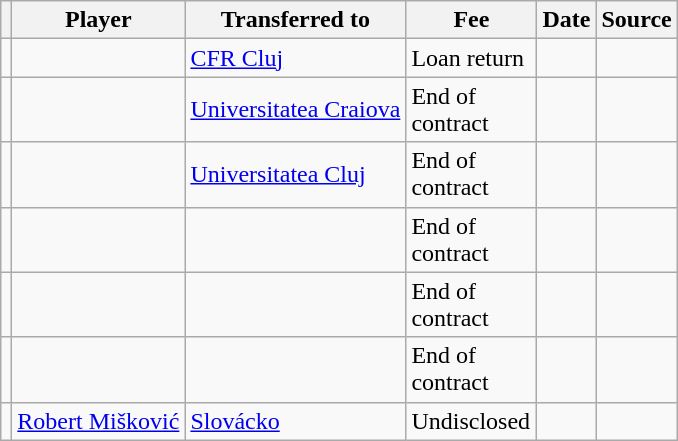<table class="wikitable plainrowheaders sortable">
<tr>
<th></th>
<th scope="col">Player</th>
<th>Transferred to</th>
<th style="width: 80px;">Fee</th>
<th scope="col">Date</th>
<th scope="col">Source</th>
</tr>
<tr>
<td align="center"></td>
<td> </td>
<td> <a href='#'>CFR Cluj</a></td>
<td>Loan return</td>
<td></td>
<td></td>
</tr>
<tr>
<td align="center"></td>
<td></td>
<td> <a href='#'>Universitatea Craiova</a></td>
<td>End of contract</td>
<td></td>
<td></td>
</tr>
<tr>
<td align="center"></td>
<td> </td>
<td> <a href='#'>Universitatea Cluj</a></td>
<td>End of contract</td>
<td></td>
<td></td>
</tr>
<tr>
<td align="center"></td>
<td> </td>
<td></td>
<td>End of contract</td>
<td></td>
<td></td>
</tr>
<tr>
<td align="center"></td>
<td> </td>
<td></td>
<td>End of contract</td>
<td></td>
<td></td>
</tr>
<tr>
<td align="center"></td>
<td> </td>
<td></td>
<td>End of contract</td>
<td></td>
<td></td>
</tr>
<tr>
<td align="center"></td>
<td> <a href='#'>Robert Mišković</a></td>
<td> <a href='#'>Slovácko</a></td>
<td>Undisclosed</td>
<td></td>
<td></td>
</tr>
</table>
